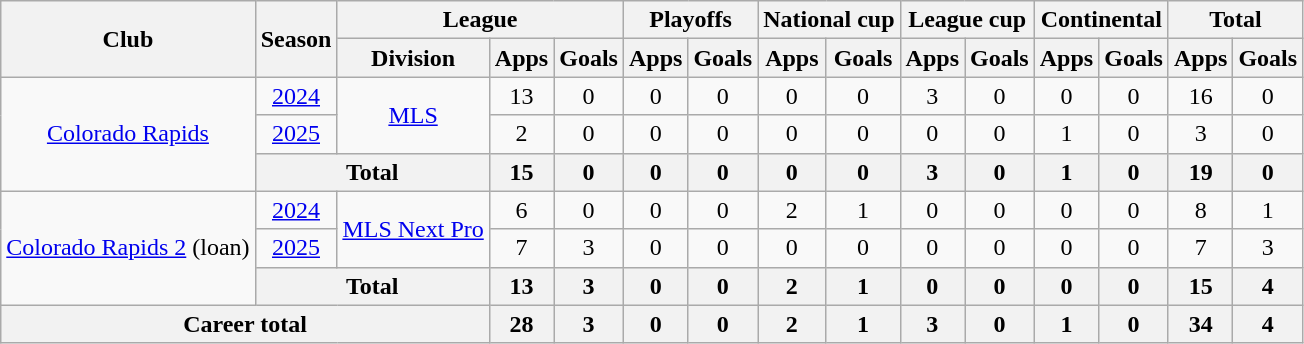<table class="wikitable" style="text-align: center">
<tr>
<th rowspan="2">Club</th>
<th rowspan="2">Season</th>
<th colspan="3">League</th>
<th colspan="2">Playoffs</th>
<th colspan="2">National cup</th>
<th colspan="2">League cup</th>
<th colspan="2">Continental</th>
<th colspan="2">Total</th>
</tr>
<tr>
<th>Division</th>
<th>Apps</th>
<th>Goals</th>
<th>Apps</th>
<th>Goals</th>
<th>Apps</th>
<th>Goals</th>
<th>Apps</th>
<th>Goals</th>
<th>Apps</th>
<th>Goals</th>
<th>Apps</th>
<th>Goals</th>
</tr>
<tr>
<td rowspan="3"><a href='#'>Colorado Rapids</a></td>
<td><a href='#'>2024</a></td>
<td rowspan="2"><a href='#'>MLS</a></td>
<td>13</td>
<td>0</td>
<td>0</td>
<td>0</td>
<td>0</td>
<td>0</td>
<td>3</td>
<td>0</td>
<td>0</td>
<td>0</td>
<td>16</td>
<td>0</td>
</tr>
<tr>
<td><a href='#'>2025</a></td>
<td>2</td>
<td>0</td>
<td>0</td>
<td>0</td>
<td>0</td>
<td>0</td>
<td>0</td>
<td>0</td>
<td>1</td>
<td>0</td>
<td>3</td>
<td>0</td>
</tr>
<tr>
<th colspan="2">Total</th>
<th>15</th>
<th>0</th>
<th>0</th>
<th>0</th>
<th>0</th>
<th>0</th>
<th>3</th>
<th>0</th>
<th>1</th>
<th>0</th>
<th>19</th>
<th>0</th>
</tr>
<tr>
<td rowspan="3"><a href='#'>Colorado Rapids 2</a> (loan)</td>
<td><a href='#'>2024</a></td>
<td rowspan="2"><a href='#'>MLS Next Pro</a></td>
<td>6</td>
<td>0</td>
<td>0</td>
<td>0</td>
<td>2</td>
<td>1</td>
<td>0</td>
<td>0</td>
<td>0</td>
<td>0</td>
<td>8</td>
<td>1</td>
</tr>
<tr>
<td><a href='#'>2025</a></td>
<td>7</td>
<td>3</td>
<td>0</td>
<td>0</td>
<td>0</td>
<td>0</td>
<td>0</td>
<td>0</td>
<td>0</td>
<td>0</td>
<td>7</td>
<td>3</td>
</tr>
<tr>
<th colspan="2">Total</th>
<th>13</th>
<th>3</th>
<th>0</th>
<th>0</th>
<th>2</th>
<th>1</th>
<th>0</th>
<th>0</th>
<th>0</th>
<th>0</th>
<th>15</th>
<th>4</th>
</tr>
<tr>
<th colspan="3">Career total</th>
<th>28</th>
<th>3</th>
<th>0</th>
<th>0</th>
<th>2</th>
<th>1</th>
<th>3</th>
<th>0</th>
<th>1</th>
<th>0</th>
<th>34</th>
<th>4</th>
</tr>
</table>
